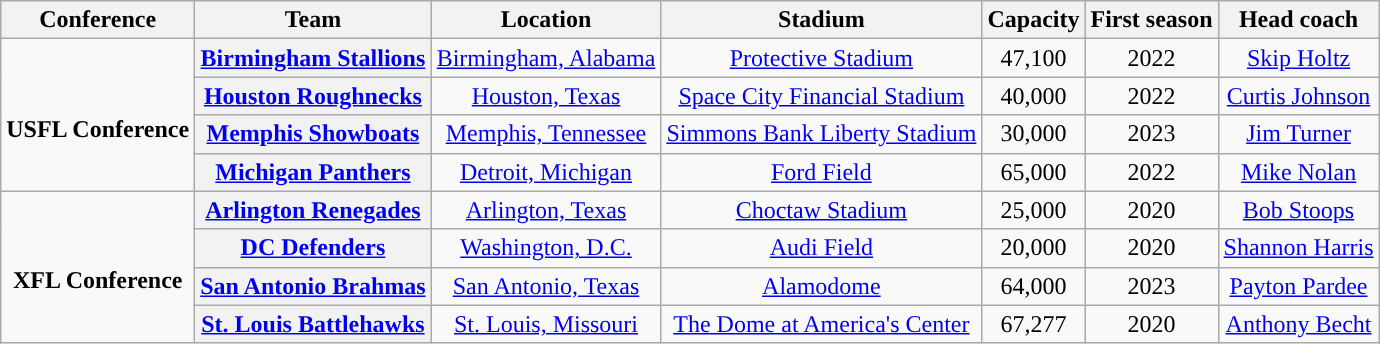<table class="wikitable sortable plainrowheaders">
<tr>
<th scope="col">Conference</th>
<th scope="col">Team</th>
<th scope="col">Location</th>
<th scope="col">Stadium</th>
<th scope="col">Capacity</th>
<th scope="col">First season</th>
<th scope="col">Head coach</th>
</tr>
<tr>
<td rowspan="4" style="text-align:center; "><br><strong>USFL Conference</strong></td>
<th scope="row" style="text-align:center;"><a href='#'><strong>Birmingham Stallions</strong></a></th>
<td style="text-align:center;"><a href='#'>Birmingham, Alabama</a></td>
<td style="text-align:center;"><a href='#'>Protective Stadium</a></td>
<td style="text-align:center;">47,100</td>
<td style="text-align:center;">2022</td>
<td style="text-align:center;"><a href='#'>Skip Holtz</a></td>
</tr>
<tr>
<th scope="row" style="text-align:center;"><strong><a href='#'>Houston Roughnecks</a></strong></th>
<td style="text-align:center;"><a href='#'>Houston, Texas</a></td>
<td style="text-align:center;"><a href='#'>Space City Financial Stadium</a></td>
<td style="text-align:center;">40,000</td>
<td style="text-align:center;">2022</td>
<td style="text-align:center;"><a href='#'>Curtis Johnson</a></td>
</tr>
<tr>
<th scope="row" style="text-align:center;"><a href='#'><strong>Memphis Showboats</strong></a></th>
<td style="text-align:center;"><a href='#'>Memphis, Tennessee</a></td>
<td style="text-align:center;"><a href='#'>Simmons Bank Liberty Stadium</a></td>
<td style="text-align:center;">30,000</td>
<td style="text-align:center;">2023</td>
<td style="text-align:center;"><a href='#'>Jim Turner</a></td>
</tr>
<tr>
<th scope="row" style="text-align:center;"><a href='#'><strong>Michigan Panthers</strong></a></th>
<td style="text-align:center;"><a href='#'>Detroit, Michigan</a></td>
<td style="text-align:center;"><a href='#'>Ford Field</a></td>
<td style="text-align:center;">65,000</td>
<td style="text-align:center;">2022</td>
<td style="text-align:center;"><a href='#'>Mike Nolan</a></td>
</tr>
<tr>
<td rowspan="4" style="text-align:center; "><br><strong>XFL Conference</strong></td>
<th scope="row" style="text-align:center;"><strong><a href='#'>Arlington Renegades</a></strong></th>
<td style="text-align:center;"><a href='#'>Arlington, Texas</a></td>
<td style="text-align:center;"><a href='#'>Choctaw Stadium</a></td>
<td style="text-align:center;">25,000</td>
<td style="text-align:center;">2020</td>
<td style="text-align:center;"><a href='#'>Bob Stoops</a></td>
</tr>
<tr>
<th scope="row" style="text-align:center;"><strong><a href='#'>DC Defenders</a></strong></th>
<td style="text-align:center;"><a href='#'>Washington, D.C.</a></td>
<td style="text-align:center;"><a href='#'>Audi Field</a></td>
<td style="text-align:center;">20,000</td>
<td style="text-align:center;">2020</td>
<td style="text-align:center;"><a href='#'>Shannon Harris</a></td>
</tr>
<tr>
<th scope="row" style="text-align:center;"><strong><a href='#'>San Antonio Brahmas</a></strong></th>
<td style="text-align:center;"><a href='#'>San Antonio, Texas</a></td>
<td style="text-align:center;"><a href='#'>Alamodome</a></td>
<td style="text-align:center;">64,000</td>
<td style="text-align:center;">2023</td>
<td style="text-align:center;"><a href='#'>Payton Pardee</a></td>
</tr>
<tr>
<th scope="row" style="text-align:center;"><strong><a href='#'>St. Louis Battlehawks</a></strong></th>
<td style="text-align:center;"><a href='#'>St. Louis, Missouri</a></td>
<td style="text-align:center;"><a href='#'>The Dome at America's Center</a></td>
<td style="text-align:center;">67,277</td>
<td style="text-align:center;">2020</td>
<td style="text-align:center;"><a href='#'>Anthony Becht</a></td>
</tr>
</table>
